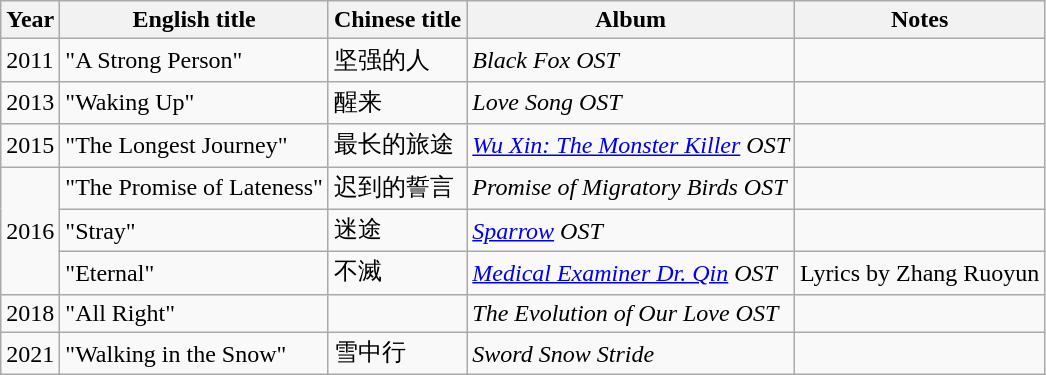<table class="wikitable sortable">
<tr>
<th>Year</th>
<th>English title</th>
<th>Chinese title</th>
<th>Album</th>
<th class="unsortable">Notes</th>
</tr>
<tr>
<td>2011</td>
<td>"A Strong Person"</td>
<td>坚强的人</td>
<td><em>Black Fox OST</em></td>
<td></td>
</tr>
<tr>
<td>2013</td>
<td>"Waking Up"</td>
<td>醒来</td>
<td><em>Love Song OST</em></td>
<td></td>
</tr>
<tr>
<td>2015</td>
<td>"The Longest Journey"</td>
<td>最长的旅途</td>
<td><em><a href='#'>Wu Xin: The Monster Killer</a> OST</em></td>
<td></td>
</tr>
<tr>
<td rowspan=3>2016</td>
<td>"The Promise of Lateness"</td>
<td>迟到的誓言</td>
<td><em>Promise of Migratory Birds OST</em></td>
<td></td>
</tr>
<tr>
<td>"Stray"</td>
<td>迷途</td>
<td><em><a href='#'>Sparrow</a> OST</em></td>
<td></td>
</tr>
<tr>
<td>"Eternal"</td>
<td>不滅</td>
<td><em><a href='#'>Medical Examiner Dr. Qin</a> OST</em></td>
<td>Lyrics by Zhang Ruoyun</td>
</tr>
<tr>
<td>2018</td>
<td>"All Right"</td>
<td></td>
<td><em>The Evolution of Our Love OST</em></td>
<td></td>
</tr>
<tr>
<td>2021</td>
<td>"Walking in the Snow"</td>
<td>雪中行</td>
<td><em>Sword Snow Stride</em></td>
<td></td>
</tr>
</table>
